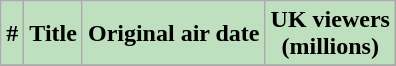<table class="wikitable plainrowheaders" style="background:#FFFFFF;">
<tr>
<th style="background: #bfe0bf;">#</th>
<th style="background: #bfe0bf;">Title</th>
<th style="background: #bfe0bf;">Original air date</th>
<th style="background: #bfe0bf;">UK viewers<br>(millions)</th>
</tr>
<tr>
</tr>
</table>
